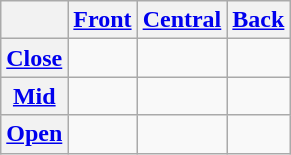<table class="wikitable" style="text-align:center">
<tr>
<th></th>
<th><a href='#'>Front</a></th>
<th><a href='#'>Central</a></th>
<th><a href='#'>Back</a></th>
</tr>
<tr>
<th><a href='#'>Close</a></th>
<td> </td>
<td></td>
<td> </td>
</tr>
<tr>
<th><a href='#'>Mid</a></th>
<td> </td>
<td> </td>
<td> </td>
</tr>
<tr>
<th><a href='#'>Open</a></th>
<td></td>
<td> </td>
<td></td>
</tr>
</table>
